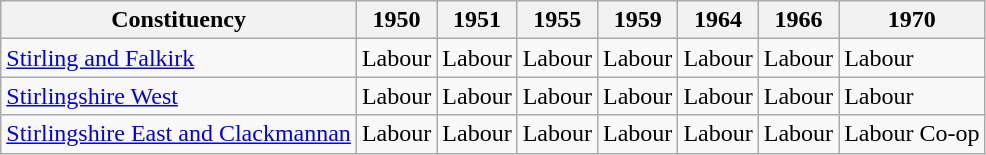<table class="wikitable sortable">
<tr>
<th>Constituency</th>
<th>1950</th>
<th>1951</th>
<th>1955</th>
<th>1959</th>
<th>1964</th>
<th>1966</th>
<th>1970</th>
</tr>
<tr>
<td><a href='#'>Stirling and Falkirk</a></td>
<td bgcolor=>Labour</td>
<td bgcolor=>Labour</td>
<td bgcolor=>Labour</td>
<td bgcolor=>Labour</td>
<td bgcolor=>Labour</td>
<td bgcolor=>Labour</td>
<td bgcolor=>Labour</td>
</tr>
<tr>
<td><a href='#'>Stirlingshire West</a></td>
<td bgcolor=>Labour</td>
<td bgcolor=>Labour</td>
<td bgcolor=>Labour</td>
<td bgcolor=>Labour</td>
<td bgcolor=>Labour</td>
<td bgcolor=>Labour</td>
<td bgcolor=>Labour</td>
</tr>
<tr>
<td><a href='#'>Stirlingshire East and Clackmannan</a></td>
<td bgcolor=>Labour</td>
<td bgcolor=>Labour</td>
<td bgcolor=>Labour</td>
<td bgcolor=>Labour</td>
<td bgcolor=>Labour</td>
<td bgcolor=>Labour</td>
<td bgcolor=>Labour Co-op</td>
</tr>
</table>
